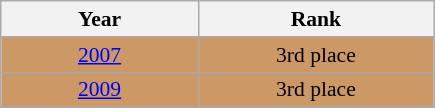<table class="wikitable" style="text-align: center;font-size:90%;">
<tr>
<th width=125>Year</th>
<th width=150>Rank</th>
</tr>
<tr bgcolor="#cc9966">
<td> <a href='#'>2007</a></td>
<td>3rd place</td>
</tr>
<tr bgcolor="#cc9966">
<td> <a href='#'>2009</a></td>
<td>3rd place</td>
</tr>
</table>
